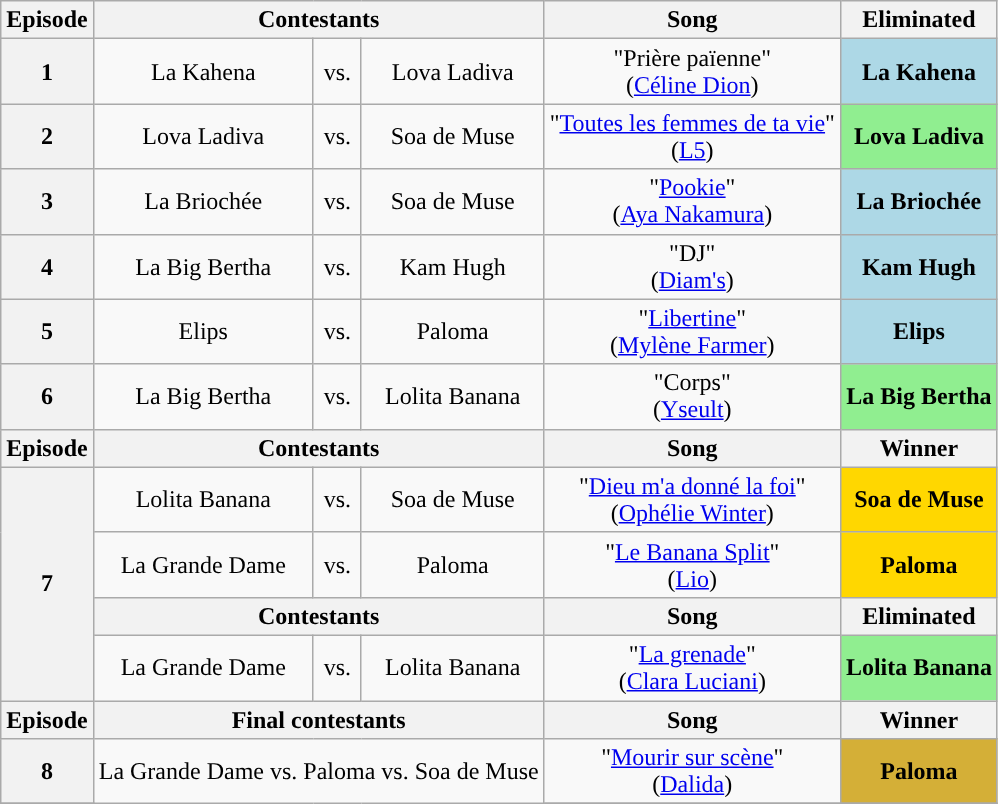<table class="wikitable" style="text-align:center">
<tr>
<th scope="col">Episode</th>
<th scope="col" colspan="3">Contestants</th>
<th scope="col">Song</th>
<th scope="col">Eliminated</th>
</tr>
<tr>
<th scope="row">1</th>
<td>La Kahena</td>
<td>vs.</td>
<td>Lova Ladiva</td>
<td>"Prière païenne"<br>(<a href='#'>Céline Dion</a>)</td>
<td bgcolor="lightblue"><strong>La Kahena</strong></td>
</tr>
<tr>
<th scope="row">2</th>
<td>Lova Ladiva</td>
<td>vs.</td>
<td>Soa de Muse</td>
<td nowrap>"<a href='#'>Toutes les femmes de ta vie</a>"<br>(<a href='#'>L5</a>)</td>
<td bgcolor="lightgreen"><strong>Lova Ladiva</strong></td>
</tr>
<tr>
<th scope="row">3</th>
<td>La Briochée</td>
<td>vs.</td>
<td>Soa de Muse</td>
<td>"<a href='#'>Pookie</a>"<br>(<a href='#'>Aya Nakamura</a>)</td>
<td bgcolor="lightblue"><strong>La Briochée</strong></td>
</tr>
<tr>
<th scope="row">4</th>
<td>La Big Bertha</td>
<td>vs.</td>
<td>Kam Hugh</td>
<td>"DJ"<br>(<a href='#'>Diam's</a>)</td>
<td bgcolor="lightblue"><strong>Kam Hugh</strong></td>
</tr>
<tr>
<th scope="row">5</th>
<td>Elips</td>
<td>vs.</td>
<td>Paloma</td>
<td>"<a href='#'>Libertine</a>"<br>(<a href='#'>Mylène Farmer</a>)</td>
<td bgcolor="lightblue"><strong>Elips</strong></td>
</tr>
<tr>
<th scope="row">6</th>
<td>La Big Bertha</td>
<td>vs.</td>
<td nowrap>Lolita Banana</td>
<td>"Corps"<br>(<a href='#'>Yseult</a>)</td>
<td bgcolor="lightgreen"><strong>La Big Bertha</strong></td>
</tr>
<tr>
<th scope="col">Episode</th>
<th scope="col" colspan="3">Contestants</th>
<th scope="col">Song</th>
<th scope="col">Winner</th>
</tr>
<tr>
<th scope="row" rowspan="4">7</th>
<td>Lolita Banana</td>
<td>vs.</td>
<td>Soa de Muse</td>
<td>"<a href='#'>Dieu m'a donné la foi</a>"<br>(<a href='#'>Ophélie Winter</a>)</td>
<td bgcolor="gold"><strong>Soa de Muse</strong></td>
</tr>
<tr>
<td nowrap>La Grande Dame</td>
<td>vs.</td>
<td>Paloma</td>
<td>"<a href='#'>Le Banana Split</a>"<br>(<a href='#'>Lio</a>)</td>
<td bgcolor="gold"><strong>Paloma</strong></td>
</tr>
<tr>
<th colspan="3">Contestants</th>
<th scope="col">Song</th>
<th scope="col">Eliminated</th>
</tr>
<tr>
<td>La Grande Dame</td>
<td>vs.</td>
<td>Lolita Banana</td>
<td>"<a href='#'>La grenade</a>"<br>(<a href='#'>Clara Luciani</a>)</td>
<td bgcolor="lightgreen" nowrap><strong>Lolita Banana</strong></td>
</tr>
<tr>
<th scope="col">Episode</th>
<th scope="col" colspan="3">Final contestants</th>
<th scope="col">Song</th>
<th scope="col">Winner</th>
</tr>
<tr>
<th scope="row">8</th>
<td rowspan="2" colspan="3">La Grande Dame vs. Paloma vs. Soa de Muse</td>
<td>"<a href='#'>Mourir sur scène</a>"<br>(<a href='#'>Dalida</a>)</td>
<td bgcolor="#D4AF37"><strong>Paloma</strong></td>
</tr>
<tr>
</tr>
</table>
